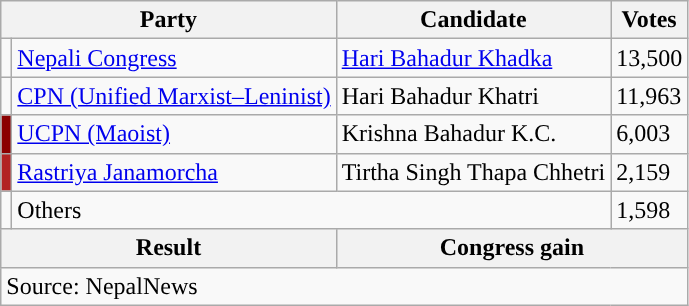<table class="wikitable">
<tr>
<th colspan="2">Party</th>
<th>Candidate</th>
<th>Votes</th>
</tr>
<tr>
<td style="background-color:"></td>
<td><a href='#'>Nepali Congress</a></td>
<td><a href='#'>Hari Bahadur Khadka</a></td>
<td>13,500</td>
</tr>
<tr>
<td style="background-color:"></td>
<td><a href='#'>CPN (Unified Marxist–Leninist)</a></td>
<td>Hari Bahadur Khatri</td>
<td>11,963</td>
</tr>
<tr>
<td style="background-color:darkred"></td>
<td><a href='#'>UCPN (Maoist)</a></td>
<td>Krishna Bahadur K.C.</td>
<td>6,003</td>
</tr>
<tr>
<td style="background-color:firebrick"></td>
<td><a href='#'>Rastriya Janamorcha</a></td>
<td>Tirtha Singh Thapa Chhetri</td>
<td>2,159</td>
</tr>
<tr>
<td></td>
<td colspan="2">Others</td>
<td>1,598</td>
</tr>
<tr>
<th colspan="2">Result</th>
<th colspan="2">Congress gain</th>
</tr>
<tr>
<td colspan="4">Source: NepalNews</td>
</tr>
</table>
